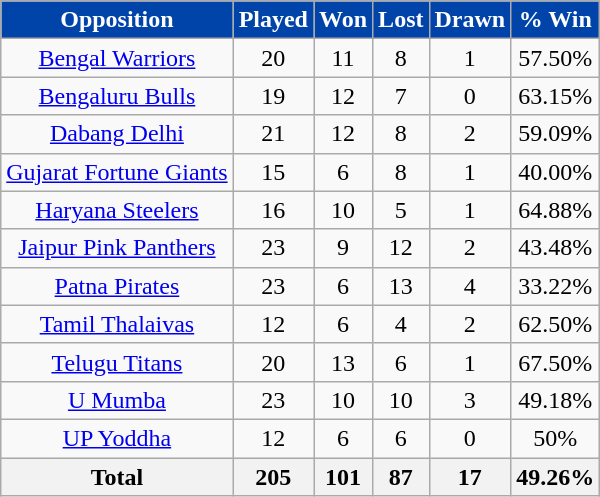<table class="wikitable sortable" style="text-align: center; font-size: 100%" align="center" width:"80%">
<tr>
<th style="background:#04a; color:#fff;">Opposition</th>
<th style="background:#04a; color:#fff;">Played</th>
<th style="background:#04a; color:#fff;">Won</th>
<th style="background:#04a; color:#fff;">Lost</th>
<th style="background:#04a; color:#fff;">Drawn</th>
<th style="background:#04a; color:#fff;">% Win</th>
</tr>
<tr>
<td><a href='#'>Bengal Warriors</a></td>
<td>20</td>
<td>11</td>
<td>8</td>
<td>1</td>
<td>57.50%</td>
</tr>
<tr>
<td><a href='#'>Bengaluru Bulls</a></td>
<td>19</td>
<td>12</td>
<td>7</td>
<td>0</td>
<td>63.15%</td>
</tr>
<tr>
<td><a href='#'>Dabang Delhi</a></td>
<td>21</td>
<td>12</td>
<td>8</td>
<td>2</td>
<td>59.09%</td>
</tr>
<tr>
<td><a href='#'>Gujarat Fortune Giants</a></td>
<td>15</td>
<td>6</td>
<td>8</td>
<td>1</td>
<td>40.00%</td>
</tr>
<tr>
<td><a href='#'>Haryana Steelers</a></td>
<td>16</td>
<td>10</td>
<td>5</td>
<td>1</td>
<td>64.88%</td>
</tr>
<tr>
<td><a href='#'>Jaipur Pink Panthers</a></td>
<td>23</td>
<td>9</td>
<td>12</td>
<td>2</td>
<td>43.48%</td>
</tr>
<tr>
<td><a href='#'>Patna Pirates</a></td>
<td>23</td>
<td>6</td>
<td>13</td>
<td>4</td>
<td>33.22%</td>
</tr>
<tr>
<td><a href='#'>Tamil Thalaivas</a></td>
<td>12</td>
<td>6</td>
<td>4</td>
<td>2</td>
<td>62.50%</td>
</tr>
<tr>
<td><a href='#'>Telugu Titans</a></td>
<td>20</td>
<td>13</td>
<td>6</td>
<td>1</td>
<td>67.50%</td>
</tr>
<tr>
<td><a href='#'>U Mumba</a></td>
<td>23</td>
<td>10</td>
<td>10</td>
<td>3</td>
<td>49.18%</td>
</tr>
<tr>
<td><a href='#'>UP Yoddha</a></td>
<td>12</td>
<td>6</td>
<td>6</td>
<td>0</td>
<td>50%</td>
</tr>
<tr>
<th>Total</th>
<th>205</th>
<th>101</th>
<th>87</th>
<th>17</th>
<th>49.26%</th>
</tr>
</table>
